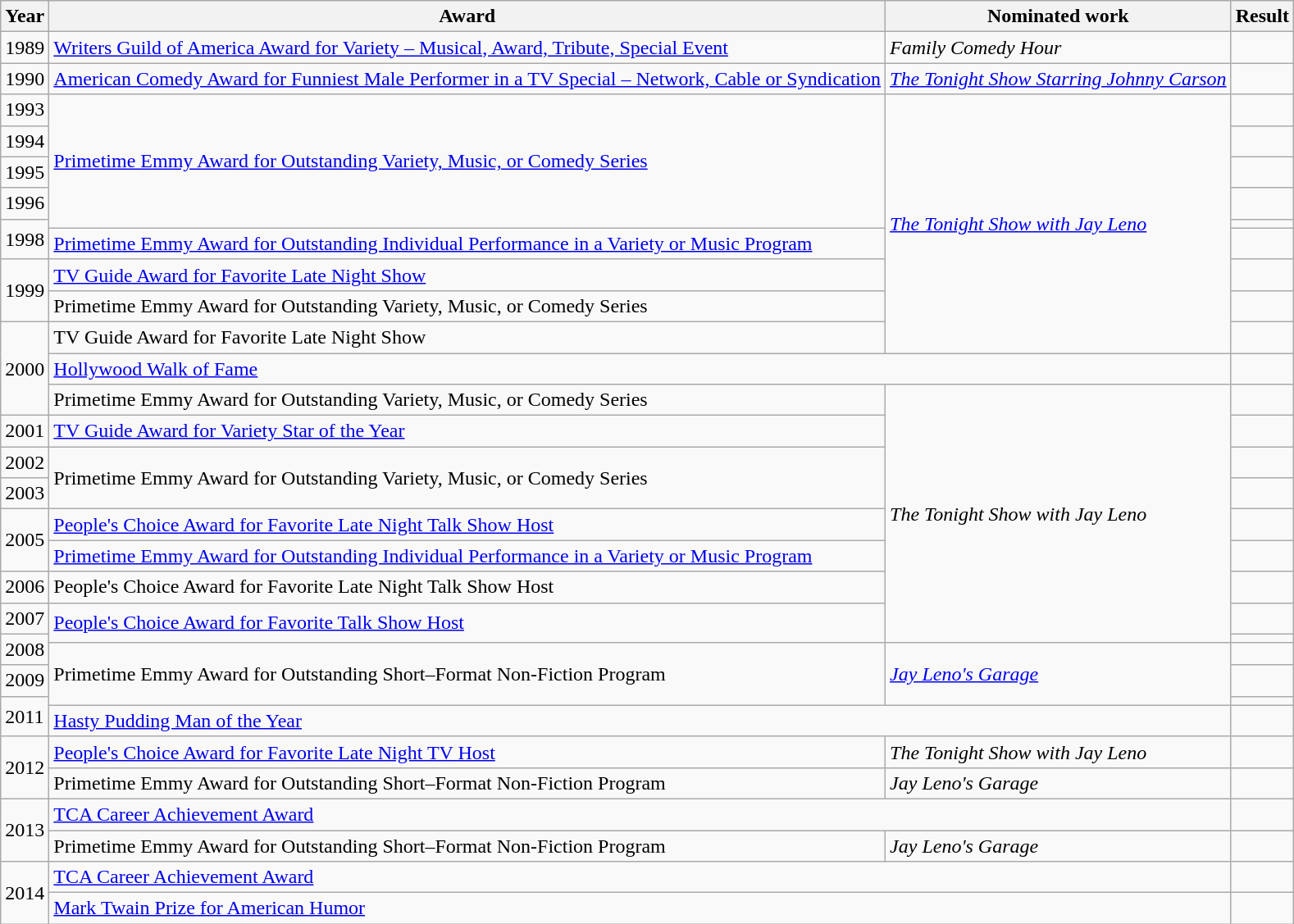<table class="wikitable sortable">
<tr>
<th>Year</th>
<th>Award</th>
<th>Nominated work</th>
<th>Result</th>
</tr>
<tr>
<td>1989</td>
<td><a href='#'>Writers Guild of America Award for Variety – Musical, Award, Tribute, Special Event</a></td>
<td><em>Family Comedy Hour</em></td>
<td></td>
</tr>
<tr>
<td>1990</td>
<td><a href='#'>American Comedy Award for Funniest Male Performer in a TV Special – Network, Cable or Syndication</a></td>
<td><em><a href='#'>The Tonight Show Starring Johnny Carson</a></em></td>
<td></td>
</tr>
<tr>
<td>1993</td>
<td rowspan="5"><a href='#'>Primetime Emmy Award for Outstanding Variety, Music, or Comedy Series</a></td>
<td rowspan="9"><em><a href='#'>The Tonight Show with Jay Leno</a></em></td>
<td></td>
</tr>
<tr>
<td>1994</td>
<td></td>
</tr>
<tr>
<td>1995</td>
<td></td>
</tr>
<tr>
<td>1996</td>
<td></td>
</tr>
<tr>
<td rowspan="2">1998</td>
<td></td>
</tr>
<tr>
<td><a href='#'>Primetime Emmy Award for Outstanding Individual Performance in a Variety or Music Program</a></td>
<td></td>
</tr>
<tr>
<td rowspan="2">1999</td>
<td><a href='#'>TV Guide Award for Favorite Late Night Show</a></td>
<td></td>
</tr>
<tr>
<td>Primetime Emmy Award for Outstanding Variety, Music, or Comedy Series</td>
<td></td>
</tr>
<tr>
<td rowspan="3">2000</td>
<td>TV Guide Award for Favorite Late Night Show</td>
<td></td>
</tr>
<tr>
<td colspan="2"><a href='#'>Hollywood Walk of Fame</a></td>
<td></td>
</tr>
<tr>
<td>Primetime Emmy Award for Outstanding Variety, Music, or Comedy Series</td>
<td rowspan="9"><em>The Tonight Show with Jay Leno</em></td>
<td></td>
</tr>
<tr>
<td>2001</td>
<td><a href='#'>TV Guide Award for Variety Star of the Year</a></td>
<td></td>
</tr>
<tr>
<td>2002</td>
<td rowspan="2">Primetime Emmy Award for Outstanding Variety, Music, or Comedy Series</td>
<td></td>
</tr>
<tr>
<td>2003</td>
<td></td>
</tr>
<tr>
<td rowspan="2">2005</td>
<td><a href='#'>People's Choice Award for Favorite Late Night Talk Show Host</a></td>
<td></td>
</tr>
<tr>
<td><a href='#'>Primetime Emmy Award for Outstanding Individual Performance in a Variety or Music Program</a></td>
<td></td>
</tr>
<tr>
<td>2006</td>
<td>People's Choice Award for Favorite Late Night Talk Show Host</td>
<td></td>
</tr>
<tr>
<td>2007</td>
<td rowspan="2"><a href='#'>People's Choice Award for Favorite Talk Show Host</a></td>
<td></td>
</tr>
<tr>
<td rowspan="2">2008</td>
<td></td>
</tr>
<tr>
<td rowspan="3">Primetime Emmy Award for Outstanding Short–Format Non-Fiction Program</td>
<td rowspan="3"><em><a href='#'>Jay Leno's Garage</a></em></td>
<td></td>
</tr>
<tr>
<td>2009</td>
<td></td>
</tr>
<tr>
<td rowspan="2">2011</td>
<td></td>
</tr>
<tr>
<td colspan="2"><a href='#'>Hasty Pudding Man of the Year</a></td>
<td></td>
</tr>
<tr>
<td rowspan="2">2012</td>
<td><a href='#'>People's Choice Award for Favorite Late Night TV Host</a></td>
<td><em>The Tonight Show with Jay Leno</em></td>
<td></td>
</tr>
<tr>
<td>Primetime Emmy Award for Outstanding Short–Format Non-Fiction Program</td>
<td><em>Jay Leno's Garage</em></td>
<td></td>
</tr>
<tr>
<td rowspan="2">2013</td>
<td colspan="2"><a href='#'>TCA Career Achievement Award</a></td>
<td></td>
</tr>
<tr>
<td>Primetime Emmy Award for Outstanding Short–Format Non-Fiction Program</td>
<td><em>Jay Leno's Garage</em></td>
<td></td>
</tr>
<tr>
<td rowspan="2">2014</td>
<td colspan="2"><a href='#'>TCA Career Achievement Award</a></td>
<td></td>
</tr>
<tr>
<td colspan="2"><a href='#'>Mark Twain Prize for American Humor</a></td>
<td></td>
</tr>
</table>
